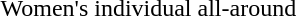<table>
<tr>
<td>Women's individual all-around<br></td>
<td></td>
<td></td>
<td></td>
</tr>
</table>
